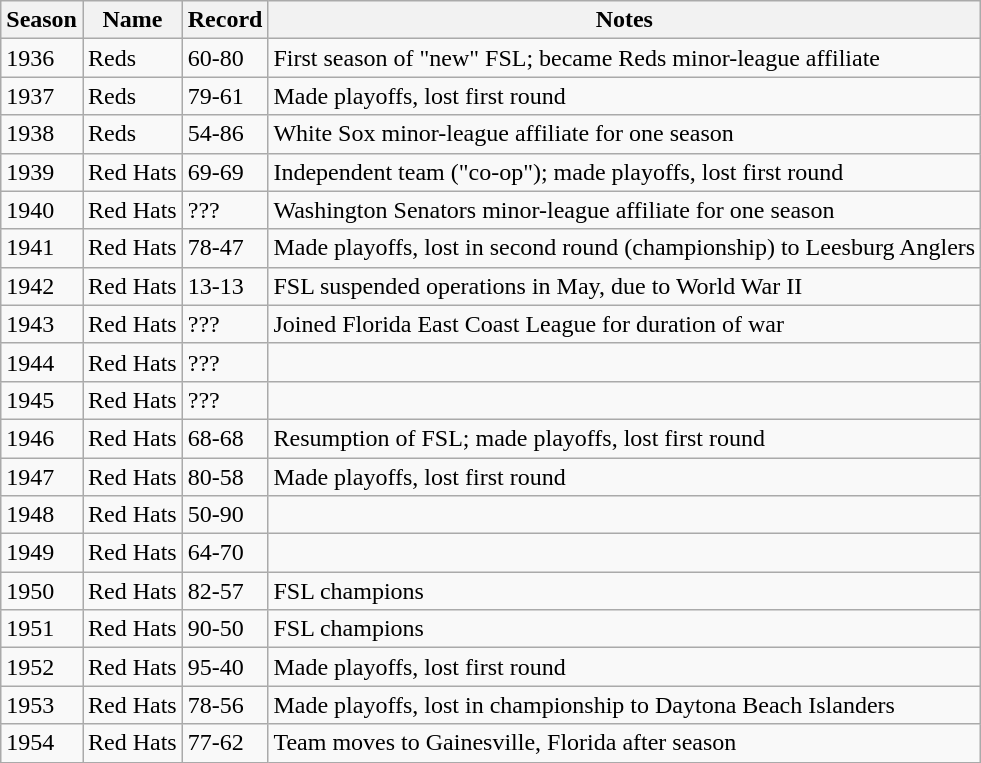<table class="wikitable">
<tr>
<th>Season</th>
<th>Name</th>
<th>Record</th>
<th>Notes</th>
</tr>
<tr>
<td>1936</td>
<td>Reds</td>
<td>60-80</td>
<td>First season of "new" FSL; became Reds minor-league affiliate</td>
</tr>
<tr>
<td>1937</td>
<td>Reds</td>
<td>79-61</td>
<td>Made playoffs, lost first round</td>
</tr>
<tr>
<td>1938</td>
<td>Reds</td>
<td>54-86</td>
<td>White Sox minor-league affiliate for one season</td>
</tr>
<tr>
<td>1939</td>
<td>Red Hats</td>
<td>69-69</td>
<td>Independent team ("co-op"); made playoffs, lost first round</td>
</tr>
<tr>
<td>1940</td>
<td>Red Hats</td>
<td>???</td>
<td>Washington Senators minor-league affiliate for one season</td>
</tr>
<tr>
<td>1941</td>
<td>Red Hats</td>
<td>78-47</td>
<td>Made playoffs, lost in second round (championship) to Leesburg Anglers</td>
</tr>
<tr>
<td>1942</td>
<td>Red Hats</td>
<td>13-13</td>
<td>FSL suspended operations in May, due to World War II</td>
</tr>
<tr>
<td>1943</td>
<td>Red Hats</td>
<td>???</td>
<td>Joined Florida East Coast League for duration of war</td>
</tr>
<tr>
<td>1944</td>
<td>Red Hats</td>
<td>???</td>
<td></td>
</tr>
<tr>
<td>1945</td>
<td>Red Hats</td>
<td>???</td>
<td></td>
</tr>
<tr>
<td>1946</td>
<td>Red Hats</td>
<td>68-68</td>
<td>Resumption of FSL; made playoffs, lost first round</td>
</tr>
<tr>
<td>1947</td>
<td>Red Hats</td>
<td>80-58</td>
<td>Made playoffs, lost first round</td>
</tr>
<tr>
<td>1948</td>
<td>Red Hats</td>
<td>50-90</td>
<td></td>
</tr>
<tr>
<td>1949</td>
<td>Red Hats</td>
<td>64-70</td>
<td></td>
</tr>
<tr>
<td>1950</td>
<td>Red Hats</td>
<td>82-57</td>
<td>FSL champions</td>
</tr>
<tr>
<td>1951</td>
<td>Red Hats</td>
<td>90-50</td>
<td>FSL champions</td>
</tr>
<tr>
<td>1952</td>
<td>Red Hats</td>
<td>95-40</td>
<td>Made playoffs, lost first round</td>
</tr>
<tr>
<td>1953</td>
<td>Red Hats</td>
<td>78-56</td>
<td>Made playoffs, lost in championship to Daytona Beach Islanders</td>
</tr>
<tr>
<td>1954</td>
<td>Red Hats</td>
<td>77-62</td>
<td>Team moves to Gainesville, Florida after season</td>
</tr>
</table>
